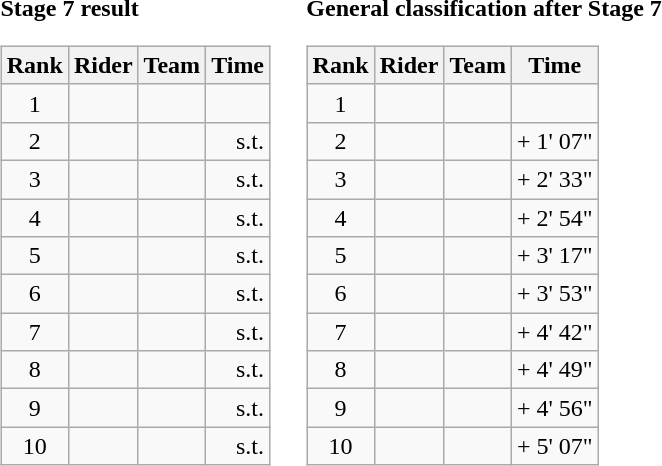<table>
<tr>
<td><strong>Stage 7 result</strong><br><table class="wikitable">
<tr>
<th scope="col">Rank</th>
<th scope="col">Rider</th>
<th scope="col">Team</th>
<th scope="col">Time</th>
</tr>
<tr>
<td style="text-align:center;">1</td>
<td></td>
<td></td>
<td style="text-align:right;"></td>
</tr>
<tr>
<td style="text-align:center;">2</td>
<td></td>
<td></td>
<td style="text-align:right;">s.t.</td>
</tr>
<tr>
<td style="text-align:center;">3</td>
<td></td>
<td></td>
<td style="text-align:right;">s.t.</td>
</tr>
<tr>
<td style="text-align:center;">4</td>
<td></td>
<td></td>
<td style="text-align:right;">s.t.</td>
</tr>
<tr>
<td style="text-align:center;">5</td>
<td></td>
<td></td>
<td style="text-align:right;">s.t.</td>
</tr>
<tr>
<td style="text-align:center;">6</td>
<td></td>
<td></td>
<td style="text-align:right;">s.t.</td>
</tr>
<tr>
<td style="text-align:center;">7</td>
<td></td>
<td></td>
<td style="text-align:right;">s.t.</td>
</tr>
<tr>
<td style="text-align:center;">8</td>
<td></td>
<td></td>
<td style="text-align:right;">s.t.</td>
</tr>
<tr>
<td style="text-align:center;">9</td>
<td></td>
<td></td>
<td style="text-align:right;">s.t.</td>
</tr>
<tr>
<td style="text-align:center;">10</td>
<td></td>
<td></td>
<td style="text-align:right;">s.t.</td>
</tr>
</table>
</td>
<td></td>
<td><strong>General classification after Stage 7</strong><br><table class="wikitable">
<tr>
<th scope="col">Rank</th>
<th scope="col">Rider</th>
<th scope="col">Team</th>
<th scope="col">Time</th>
</tr>
<tr>
<td style="text-align:center;">1</td>
<td></td>
<td></td>
<td style="text-align:right;"></td>
</tr>
<tr>
<td style="text-align:center;">2</td>
<td></td>
<td></td>
<td style="text-align:right;">+ 1' 07"</td>
</tr>
<tr>
<td style="text-align:center;">3</td>
<td></td>
<td></td>
<td style="text-align:right;">+ 2' 33"</td>
</tr>
<tr>
<td style="text-align:center;">4</td>
<td></td>
<td></td>
<td style="text-align:right;">+ 2' 54"</td>
</tr>
<tr>
<td style="text-align:center;">5</td>
<td></td>
<td></td>
<td style="text-align:right;">+ 3' 17"</td>
</tr>
<tr>
<td style="text-align:center;">6</td>
<td></td>
<td></td>
<td style="text-align:right;">+ 3' 53"</td>
</tr>
<tr>
<td style="text-align:center;">7</td>
<td></td>
<td></td>
<td style="text-align:right;">+ 4' 42"</td>
</tr>
<tr>
<td style="text-align:center;">8</td>
<td></td>
<td></td>
<td style="text-align:right;">+ 4' 49"</td>
</tr>
<tr>
<td style="text-align:center;">9</td>
<td></td>
<td></td>
<td style="text-align:right;">+ 4' 56"</td>
</tr>
<tr>
<td style="text-align:center;">10</td>
<td></td>
<td></td>
<td style="text-align:right;">+ 5' 07"</td>
</tr>
</table>
</td>
</tr>
</table>
